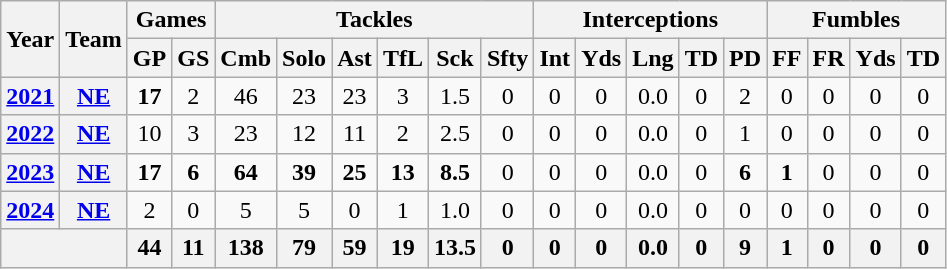<table class= "wikitable" style="text-align: center;">
<tr>
<th rowspan="2">Year</th>
<th rowspan="2">Team</th>
<th colspan="2">Games</th>
<th colspan="6">Tackles</th>
<th colspan="5">Interceptions</th>
<th colspan="4">Fumbles</th>
</tr>
<tr>
<th>GP</th>
<th>GS</th>
<th>Cmb</th>
<th>Solo</th>
<th>Ast</th>
<th>TfL</th>
<th>Sck</th>
<th>Sfty</th>
<th>Int</th>
<th>Yds</th>
<th>Lng</th>
<th>TD</th>
<th>PD</th>
<th>FF</th>
<th>FR</th>
<th>Yds</th>
<th>TD</th>
</tr>
<tr>
<th><a href='#'>2021</a></th>
<th><a href='#'>NE</a></th>
<td><strong>17</strong></td>
<td>2</td>
<td>46</td>
<td>23</td>
<td>23</td>
<td>3</td>
<td>1.5</td>
<td>0</td>
<td>0</td>
<td>0</td>
<td>0.0</td>
<td>0</td>
<td>2</td>
<td>0</td>
<td>0</td>
<td>0</td>
<td>0</td>
</tr>
<tr>
<th><a href='#'>2022</a></th>
<th><a href='#'>NE</a></th>
<td>10</td>
<td>3</td>
<td>23</td>
<td>12</td>
<td>11</td>
<td>2</td>
<td>2.5</td>
<td>0</td>
<td>0</td>
<td>0</td>
<td>0.0</td>
<td>0</td>
<td>1</td>
<td>0</td>
<td>0</td>
<td>0</td>
<td>0</td>
</tr>
<tr>
<th><a href='#'>2023</a></th>
<th><a href='#'>NE</a></th>
<td><strong>17</strong></td>
<td><strong>6</strong></td>
<td><strong>64</strong></td>
<td><strong>39</strong></td>
<td><strong>25</strong></td>
<td><strong>13</strong></td>
<td><strong>8.5</strong></td>
<td>0</td>
<td>0</td>
<td>0</td>
<td>0.0</td>
<td>0</td>
<td><strong>6</strong></td>
<td><strong>1</strong></td>
<td>0</td>
<td>0</td>
<td>0</td>
</tr>
<tr>
<th><a href='#'>2024</a></th>
<th><a href='#'>NE</a></th>
<td>2</td>
<td>0</td>
<td>5</td>
<td>5</td>
<td>0</td>
<td>1</td>
<td>1.0</td>
<td>0</td>
<td>0</td>
<td>0</td>
<td>0.0</td>
<td>0</td>
<td>0</td>
<td>0</td>
<td>0</td>
<td>0</td>
<td>0</td>
</tr>
<tr>
<th colspan="2"></th>
<th>44</th>
<th>11</th>
<th>138</th>
<th>79</th>
<th>59</th>
<th>19</th>
<th>13.5</th>
<th>0</th>
<th>0</th>
<th>0</th>
<th>0.0</th>
<th>0</th>
<th>9</th>
<th>1</th>
<th>0</th>
<th>0</th>
<th>0</th>
</tr>
</table>
